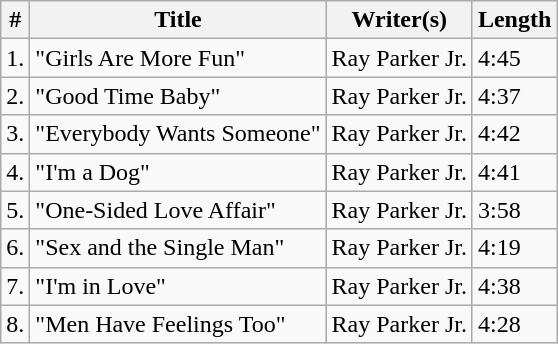<table class="wikitable">
<tr>
<th>#</th>
<th>Title</th>
<th>Writer(s)</th>
<th>Length</th>
</tr>
<tr>
<td>1.</td>
<td>"Girls Are More Fun"</td>
<td>Ray Parker Jr.</td>
<td>4:45</td>
</tr>
<tr>
<td>2.</td>
<td>"Good Time Baby"</td>
<td>Ray Parker Jr.</td>
<td>4:37</td>
</tr>
<tr>
<td>3.</td>
<td>"Everybody Wants Someone"</td>
<td>Ray Parker Jr.</td>
<td>4:42</td>
</tr>
<tr>
<td>4.</td>
<td>"I'm a Dog"</td>
<td>Ray Parker Jr.</td>
<td>4:41</td>
</tr>
<tr>
<td>5.</td>
<td>"One-Sided Love Affair"</td>
<td>Ray Parker Jr.</td>
<td>3:58</td>
</tr>
<tr>
<td>6.</td>
<td>"Sex and the Single Man"</td>
<td>Ray Parker Jr.</td>
<td>4:19</td>
</tr>
<tr>
<td>7.</td>
<td>"I'm in Love"</td>
<td>Ray Parker Jr.</td>
<td>4:38</td>
</tr>
<tr>
<td>8.</td>
<td>"Men Have Feelings Too"</td>
<td>Ray Parker Jr.</td>
<td>4:28</td>
</tr>
</table>
